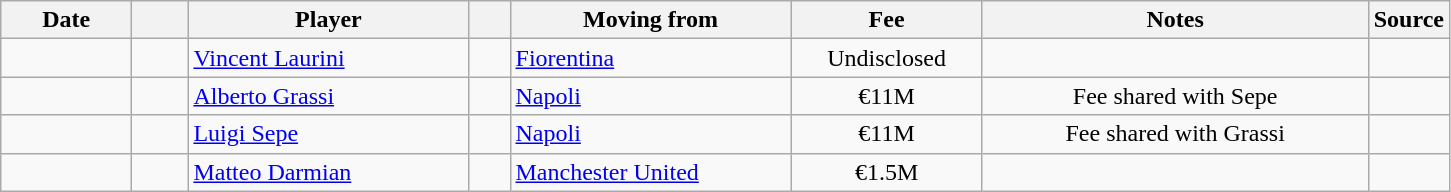<table class="wikitable sortable">
<tr>
<th style="width:80px;">Date</th>
<th style="width:30px;"></th>
<th style="width:180px;">Player</th>
<th style="width:20px;"></th>
<th style="width:180px;">Moving from</th>
<th style="width:120px;" class="unsortable">Fee</th>
<th style="width:250px;" class="unsortable">Notes</th>
<th style="width:20px;">Source</th>
</tr>
<tr>
<td></td>
<td align=center></td>
<td> <a href='#'>Vincent Laurini</a></td>
<td align=center></td>
<td> <a href='#'>Fiorentina</a></td>
<td align=center>Undisclosed</td>
<td align=center></td>
<td></td>
</tr>
<tr>
<td></td>
<td align=center></td>
<td> <a href='#'>Alberto Grassi</a></td>
<td align=center></td>
<td> <a href='#'>Napoli</a></td>
<td align=center>€11M</td>
<td align=center>Fee shared with Sepe</td>
<td></td>
</tr>
<tr>
<td></td>
<td align=center></td>
<td> <a href='#'>Luigi Sepe</a></td>
<td align=center></td>
<td> <a href='#'>Napoli</a></td>
<td align=center>€11M</td>
<td align=center>Fee shared with Grassi</td>
<td></td>
</tr>
<tr>
<td></td>
<td align=center></td>
<td> <a href='#'>Matteo Darmian</a></td>
<td align=center></td>
<td> <a href='#'>Manchester United</a></td>
<td align=center>€1.5M</td>
<td align=center></td>
<td></td>
</tr>
</table>
